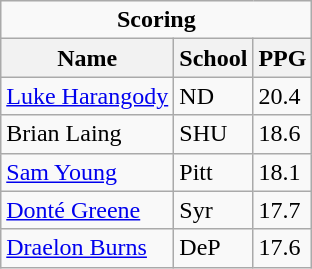<table class="wikitable">
<tr>
<td colspan=3 style="text-align:center;"><strong>Scoring</strong></td>
</tr>
<tr>
<th>Name</th>
<th>School</th>
<th>PPG</th>
</tr>
<tr>
<td><a href='#'>Luke Harangody</a></td>
<td>ND</td>
<td>20.4</td>
</tr>
<tr>
<td>Brian Laing</td>
<td>SHU</td>
<td>18.6</td>
</tr>
<tr>
<td><a href='#'>Sam Young</a></td>
<td>Pitt</td>
<td>18.1</td>
</tr>
<tr>
<td><a href='#'>Donté Greene</a></td>
<td>Syr</td>
<td>17.7</td>
</tr>
<tr>
<td><a href='#'>Draelon Burns</a></td>
<td>DeP</td>
<td>17.6</td>
</tr>
</table>
